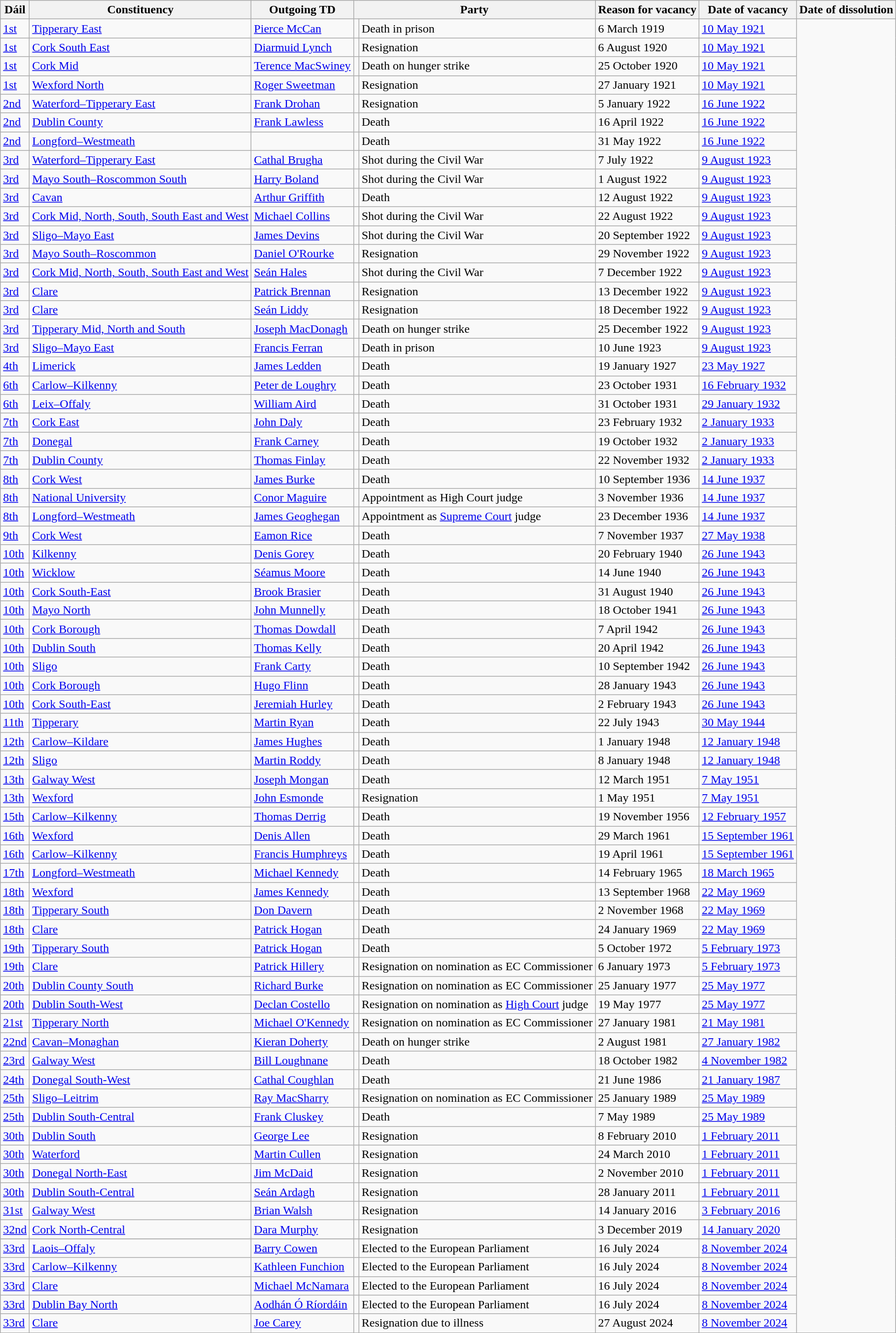<table class="wikitable">
<tr>
<th>Dáil</th>
<th>Constituency</th>
<th>Outgoing TD</th>
<th colspan=2>Party</th>
<th>Reason for vacancy</th>
<th>Date of vacancy</th>
<th>Date of dissolution</th>
</tr>
<tr>
<td><a href='#'>1st</a></td>
<td><a href='#'>Tipperary East</a></td>
<td><a href='#'>Pierce McCan</a></td>
<td></td>
<td>Death in prison</td>
<td>6 March 1919</td>
<td><a href='#'>10 May 1921</a></td>
</tr>
<tr>
<td><a href='#'>1st</a></td>
<td><a href='#'>Cork South East</a></td>
<td><a href='#'>Diarmuid Lynch</a></td>
<td></td>
<td>Resignation</td>
<td>6 August 1920</td>
<td><a href='#'>10 May 1921</a></td>
</tr>
<tr>
<td><a href='#'>1st</a></td>
<td><a href='#'>Cork Mid</a></td>
<td><a href='#'>Terence MacSwiney</a></td>
<td></td>
<td>Death on hunger strike</td>
<td>25 October 1920</td>
<td><a href='#'>10 May 1921</a></td>
</tr>
<tr>
<td><a href='#'>1st</a></td>
<td><a href='#'>Wexford North</a></td>
<td><a href='#'>Roger Sweetman</a></td>
<td></td>
<td>Resignation</td>
<td>27 January 1921</td>
<td><a href='#'>10 May 1921</a></td>
</tr>
<tr>
<td><a href='#'>2nd</a></td>
<td><a href='#'>Waterford–Tipperary East</a></td>
<td><a href='#'>Frank Drohan</a></td>
<td></td>
<td>Resignation</td>
<td>5 January 1922</td>
<td><a href='#'>16 June 1922</a></td>
</tr>
<tr>
<td><a href='#'>2nd</a></td>
<td><a href='#'>Dublin County</a></td>
<td><a href='#'>Frank Lawless</a></td>
<td></td>
<td>Death</td>
<td>16 April 1922</td>
<td><a href='#'>16 June 1922</a></td>
</tr>
<tr>
<td><a href='#'>2nd</a></td>
<td><a href='#'>Longford–Westmeath</a></td>
<td></td>
<td></td>
<td>Death</td>
<td>31 May 1922</td>
<td><a href='#'>16 June 1922</a></td>
</tr>
<tr>
<td><a href='#'>3rd</a></td>
<td><a href='#'>Waterford–Tipperary East</a></td>
<td><a href='#'>Cathal Brugha</a></td>
<td></td>
<td>Shot during the Civil War</td>
<td>7 July 1922</td>
<td><a href='#'>9 August 1923</a></td>
</tr>
<tr>
<td><a href='#'>3rd</a></td>
<td><a href='#'>Mayo South–Roscommon South</a></td>
<td><a href='#'>Harry Boland</a></td>
<td></td>
<td>Shot during the Civil War</td>
<td>1 August 1922</td>
<td><a href='#'>9 August 1923</a></td>
</tr>
<tr>
<td><a href='#'>3rd</a></td>
<td><a href='#'>Cavan</a></td>
<td><a href='#'>Arthur Griffith</a></td>
<td></td>
<td>Death</td>
<td>12 August 1922</td>
<td><a href='#'>9 August 1923</a></td>
</tr>
<tr>
<td><a href='#'>3rd</a></td>
<td><a href='#'>Cork Mid, North, South, South East and West</a></td>
<td><a href='#'>Michael Collins</a></td>
<td></td>
<td>Shot during the Civil War</td>
<td>22 August 1922</td>
<td><a href='#'>9 August 1923</a></td>
</tr>
<tr>
<td><a href='#'>3rd</a></td>
<td><a href='#'>Sligo–Mayo East</a></td>
<td><a href='#'>James Devins</a></td>
<td></td>
<td>Shot during the Civil War</td>
<td>20 September 1922</td>
<td><a href='#'>9 August 1923</a></td>
</tr>
<tr>
<td><a href='#'>3rd</a></td>
<td><a href='#'>Mayo South–Roscommon</a></td>
<td><a href='#'>Daniel O'Rourke</a></td>
<td></td>
<td>Resignation</td>
<td>29 November 1922</td>
<td><a href='#'>9 August 1923</a></td>
</tr>
<tr>
<td><a href='#'>3rd</a></td>
<td><a href='#'>Cork Mid, North, South, South East and West</a></td>
<td><a href='#'>Seán Hales</a></td>
<td></td>
<td>Shot during the Civil War</td>
<td>7 December 1922</td>
<td><a href='#'>9 August 1923</a></td>
</tr>
<tr>
<td><a href='#'>3rd</a></td>
<td><a href='#'>Clare</a></td>
<td><a href='#'>Patrick Brennan</a></td>
<td></td>
<td>Resignation</td>
<td>13 December 1922</td>
<td><a href='#'>9 August 1923</a></td>
</tr>
<tr>
<td><a href='#'>3rd</a></td>
<td><a href='#'>Clare</a></td>
<td><a href='#'>Seán Liddy</a></td>
<td></td>
<td>Resignation</td>
<td>18 December 1922</td>
<td><a href='#'>9 August 1923</a></td>
</tr>
<tr>
<td><a href='#'>3rd</a></td>
<td><a href='#'>Tipperary Mid, North and South</a></td>
<td><a href='#'>Joseph MacDonagh</a></td>
<td></td>
<td>Death on hunger strike</td>
<td>25 December 1922</td>
<td><a href='#'>9 August 1923</a></td>
</tr>
<tr>
<td><a href='#'>3rd</a></td>
<td><a href='#'>Sligo–Mayo East</a></td>
<td><a href='#'>Francis Ferran</a></td>
<td></td>
<td>Death in prison</td>
<td>10 June 1923</td>
<td><a href='#'>9 August 1923</a></td>
</tr>
<tr>
<td><a href='#'>4th</a></td>
<td><a href='#'>Limerick</a></td>
<td><a href='#'>James Ledden</a></td>
<td></td>
<td>Death</td>
<td>19 January 1927</td>
<td><a href='#'>23 May 1927</a></td>
</tr>
<tr>
<td><a href='#'>6th</a></td>
<td><a href='#'>Carlow–Kilkenny</a></td>
<td><a href='#'>Peter de Loughry</a></td>
<td></td>
<td>Death</td>
<td>23 October 1931</td>
<td><a href='#'>16 February 1932</a></td>
</tr>
<tr>
<td><a href='#'>6th</a></td>
<td><a href='#'>Leix–Offaly</a></td>
<td><a href='#'>William Aird</a></td>
<td></td>
<td>Death</td>
<td>31 October 1931</td>
<td><a href='#'>29 January 1932</a></td>
</tr>
<tr>
<td><a href='#'>7th</a></td>
<td><a href='#'>Cork East</a></td>
<td><a href='#'>John Daly</a></td>
<td></td>
<td>Death</td>
<td>23 February 1932</td>
<td><a href='#'>2 January 1933</a></td>
</tr>
<tr>
<td><a href='#'>7th</a></td>
<td><a href='#'>Donegal</a></td>
<td><a href='#'>Frank Carney</a></td>
<td></td>
<td>Death</td>
<td>19 October 1932</td>
<td><a href='#'>2 January 1933</a></td>
</tr>
<tr>
<td><a href='#'>7th</a></td>
<td><a href='#'>Dublin County</a></td>
<td><a href='#'>Thomas Finlay</a></td>
<td></td>
<td>Death</td>
<td>22 November 1932</td>
<td><a href='#'>2 January 1933</a></td>
</tr>
<tr>
<td><a href='#'>8th</a></td>
<td><a href='#'>Cork West</a></td>
<td><a href='#'>James Burke</a></td>
<td></td>
<td>Death</td>
<td>10 September 1936</td>
<td><a href='#'>14 June 1937</a></td>
</tr>
<tr>
<td><a href='#'>8th</a></td>
<td><a href='#'>National University</a></td>
<td><a href='#'>Conor Maguire</a></td>
<td></td>
<td>Appointment as High Court judge</td>
<td>3 November 1936</td>
<td><a href='#'>14 June 1937</a></td>
</tr>
<tr>
<td><a href='#'>8th</a></td>
<td><a href='#'>Longford–Westmeath</a></td>
<td><a href='#'>James Geoghegan</a></td>
<td></td>
<td>Appointment as <a href='#'>Supreme Court</a> judge</td>
<td>23 December 1936</td>
<td><a href='#'>14 June 1937</a></td>
</tr>
<tr>
<td><a href='#'>9th</a></td>
<td><a href='#'>Cork West</a></td>
<td><a href='#'>Eamon Rice</a></td>
<td></td>
<td>Death</td>
<td>7 November 1937</td>
<td><a href='#'>27 May 1938</a></td>
</tr>
<tr>
<td><a href='#'>10th</a></td>
<td><a href='#'>Kilkenny</a></td>
<td><a href='#'>Denis Gorey</a></td>
<td></td>
<td>Death</td>
<td>20 February 1940</td>
<td><a href='#'>26 June 1943</a></td>
</tr>
<tr>
<td><a href='#'>10th</a></td>
<td><a href='#'>Wicklow</a></td>
<td><a href='#'>Séamus Moore</a></td>
<td></td>
<td>Death</td>
<td>14 June 1940</td>
<td><a href='#'>26 June 1943</a></td>
</tr>
<tr>
<td><a href='#'>10th</a></td>
<td><a href='#'>Cork South-East</a></td>
<td><a href='#'>Brook Brasier</a></td>
<td></td>
<td>Death</td>
<td>31 August 1940</td>
<td><a href='#'>26 June 1943</a></td>
</tr>
<tr>
<td><a href='#'>10th</a></td>
<td><a href='#'>Mayo North</a></td>
<td><a href='#'>John Munnelly</a></td>
<td></td>
<td>Death</td>
<td>18 October 1941</td>
<td><a href='#'>26 June 1943</a></td>
</tr>
<tr>
<td><a href='#'>10th</a></td>
<td><a href='#'>Cork Borough</a></td>
<td><a href='#'>Thomas Dowdall</a></td>
<td></td>
<td>Death</td>
<td>7 April 1942</td>
<td><a href='#'>26 June 1943</a></td>
</tr>
<tr>
<td><a href='#'>10th</a></td>
<td><a href='#'>Dublin South</a></td>
<td><a href='#'>Thomas Kelly</a></td>
<td></td>
<td>Death</td>
<td>20 April 1942</td>
<td><a href='#'>26 June 1943</a></td>
</tr>
<tr>
<td><a href='#'>10th</a></td>
<td><a href='#'>Sligo</a></td>
<td><a href='#'>Frank Carty</a></td>
<td></td>
<td>Death</td>
<td>10 September 1942</td>
<td><a href='#'>26 June 1943</a></td>
</tr>
<tr>
<td><a href='#'>10th</a></td>
<td><a href='#'>Cork Borough</a></td>
<td><a href='#'>Hugo Flinn</a></td>
<td></td>
<td>Death</td>
<td>28 January 1943</td>
<td><a href='#'>26 June 1943</a></td>
</tr>
<tr>
<td><a href='#'>10th</a></td>
<td><a href='#'>Cork South-East</a></td>
<td><a href='#'>Jeremiah Hurley</a></td>
<td></td>
<td>Death</td>
<td>2 February 1943</td>
<td><a href='#'>26 June 1943</a></td>
</tr>
<tr>
<td><a href='#'>11th</a></td>
<td><a href='#'>Tipperary</a></td>
<td><a href='#'>Martin Ryan</a></td>
<td></td>
<td>Death</td>
<td>22 July 1943</td>
<td><a href='#'>30 May 1944</a></td>
</tr>
<tr>
<td><a href='#'>12th</a></td>
<td><a href='#'>Carlow–Kildare</a></td>
<td><a href='#'>James Hughes</a></td>
<td></td>
<td>Death</td>
<td>1 January 1948</td>
<td><a href='#'>12 January 1948</a></td>
</tr>
<tr>
<td><a href='#'>12th</a></td>
<td><a href='#'>Sligo</a></td>
<td><a href='#'>Martin Roddy</a></td>
<td></td>
<td>Death</td>
<td>8 January 1948</td>
<td><a href='#'>12 January 1948</a></td>
</tr>
<tr>
<td><a href='#'>13th</a></td>
<td><a href='#'>Galway West</a></td>
<td><a href='#'>Joseph Mongan</a></td>
<td></td>
<td>Death</td>
<td>12 March 1951</td>
<td><a href='#'>7 May 1951</a></td>
</tr>
<tr>
<td><a href='#'>13th</a></td>
<td><a href='#'>Wexford</a></td>
<td><a href='#'>John Esmonde</a></td>
<td></td>
<td>Resignation</td>
<td>1 May 1951</td>
<td><a href='#'>7 May 1951</a></td>
</tr>
<tr>
<td><a href='#'>15th</a></td>
<td><a href='#'>Carlow–Kilkenny</a></td>
<td><a href='#'>Thomas Derrig</a></td>
<td></td>
<td>Death</td>
<td>19 November 1956</td>
<td><a href='#'>12 February 1957</a></td>
</tr>
<tr>
<td><a href='#'>16th</a></td>
<td><a href='#'>Wexford</a></td>
<td><a href='#'>Denis Allen</a></td>
<td></td>
<td>Death</td>
<td>29 March 1961</td>
<td><a href='#'>15 September 1961</a></td>
</tr>
<tr>
<td><a href='#'>16th</a></td>
<td><a href='#'>Carlow–Kilkenny</a></td>
<td><a href='#'>Francis Humphreys</a></td>
<td></td>
<td>Death</td>
<td>19 April 1961</td>
<td><a href='#'>15 September 1961</a></td>
</tr>
<tr>
<td><a href='#'>17th</a></td>
<td><a href='#'>Longford–Westmeath</a></td>
<td><a href='#'>Michael Kennedy</a></td>
<td></td>
<td>Death</td>
<td>14 February 1965</td>
<td><a href='#'>18 March 1965</a></td>
</tr>
<tr>
<td><a href='#'>18th</a></td>
<td><a href='#'>Wexford</a></td>
<td><a href='#'>James Kennedy</a></td>
<td></td>
<td>Death</td>
<td>13 September 1968</td>
<td><a href='#'>22 May 1969</a></td>
</tr>
<tr>
<td><a href='#'>18th</a></td>
<td><a href='#'>Tipperary South</a></td>
<td><a href='#'>Don Davern</a></td>
<td></td>
<td>Death</td>
<td>2 November 1968</td>
<td><a href='#'>22 May 1969</a></td>
</tr>
<tr>
<td><a href='#'>18th</a></td>
<td><a href='#'>Clare</a></td>
<td><a href='#'>Patrick Hogan</a></td>
<td></td>
<td>Death</td>
<td>24 January 1969</td>
<td><a href='#'>22 May 1969</a></td>
</tr>
<tr>
<td><a href='#'>19th</a></td>
<td><a href='#'>Tipperary South</a></td>
<td><a href='#'>Patrick Hogan</a></td>
<td></td>
<td>Death</td>
<td>5 October 1972</td>
<td><a href='#'>5 February 1973</a></td>
</tr>
<tr>
<td><a href='#'>19th</a></td>
<td><a href='#'>Clare</a></td>
<td><a href='#'>Patrick Hillery</a></td>
<td></td>
<td>Resignation on nomination as EC Commissioner</td>
<td>6 January 1973</td>
<td><a href='#'>5 February 1973</a></td>
</tr>
<tr>
<td><a href='#'>20th</a></td>
<td><a href='#'>Dublin County South</a></td>
<td><a href='#'>Richard Burke</a></td>
<td></td>
<td>Resignation on nomination as EC Commissioner</td>
<td>25 January 1977</td>
<td><a href='#'>25 May 1977</a></td>
</tr>
<tr>
<td><a href='#'>20th</a></td>
<td><a href='#'>Dublin South-West</a></td>
<td><a href='#'>Declan Costello</a></td>
<td></td>
<td>Resignation on nomination as <a href='#'>High Court</a> judge</td>
<td>19 May 1977</td>
<td><a href='#'>25 May 1977</a></td>
</tr>
<tr>
<td><a href='#'>21st</a></td>
<td><a href='#'>Tipperary North</a></td>
<td><a href='#'>Michael O'Kennedy</a></td>
<td></td>
<td>Resignation on nomination as EC Commissioner</td>
<td>27 January 1981</td>
<td><a href='#'>21 May 1981</a></td>
</tr>
<tr>
<td><a href='#'>22nd</a></td>
<td><a href='#'>Cavan–Monaghan</a></td>
<td><a href='#'>Kieran Doherty</a></td>
<td></td>
<td>Death on hunger strike</td>
<td>2 August 1981</td>
<td><a href='#'>27 January 1982</a></td>
</tr>
<tr>
<td><a href='#'>23rd</a></td>
<td><a href='#'>Galway West</a></td>
<td><a href='#'>Bill Loughnane</a></td>
<td></td>
<td>Death</td>
<td>18 October 1982</td>
<td><a href='#'>4 November 1982</a></td>
</tr>
<tr>
<td><a href='#'>24th</a></td>
<td><a href='#'>Donegal South-West</a></td>
<td><a href='#'>Cathal Coughlan</a></td>
<td></td>
<td>Death</td>
<td>21 June 1986</td>
<td><a href='#'>21 January 1987</a></td>
</tr>
<tr>
<td><a href='#'>25th</a></td>
<td><a href='#'>Sligo–Leitrim</a></td>
<td><a href='#'>Ray MacSharry</a></td>
<td></td>
<td>Resignation on nomination as EC Commissioner</td>
<td>25 January 1989</td>
<td><a href='#'>25 May 1989</a></td>
</tr>
<tr>
<td><a href='#'>25th</a></td>
<td><a href='#'>Dublin South-Central</a></td>
<td><a href='#'>Frank Cluskey</a></td>
<td></td>
<td>Death</td>
<td>7 May 1989</td>
<td><a href='#'>25 May 1989</a></td>
</tr>
<tr>
<td><a href='#'>30th</a></td>
<td><a href='#'>Dublin South</a></td>
<td><a href='#'>George Lee</a></td>
<td></td>
<td>Resignation</td>
<td>8 February 2010</td>
<td><a href='#'>1 February 2011</a></td>
</tr>
<tr>
<td><a href='#'>30th</a></td>
<td><a href='#'>Waterford</a></td>
<td><a href='#'>Martin Cullen</a></td>
<td></td>
<td>Resignation</td>
<td>24 March 2010</td>
<td><a href='#'>1 February 2011</a></td>
</tr>
<tr>
<td><a href='#'>30th</a></td>
<td><a href='#'>Donegal North-East</a></td>
<td><a href='#'>Jim McDaid</a></td>
<td></td>
<td>Resignation</td>
<td>2 November 2010</td>
<td><a href='#'>1 February 2011</a></td>
</tr>
<tr>
<td><a href='#'>30th</a></td>
<td><a href='#'>Dublin South-Central</a></td>
<td><a href='#'>Seán Ardagh</a></td>
<td></td>
<td>Resignation</td>
<td>28 January 2011</td>
<td><a href='#'>1 February 2011</a></td>
</tr>
<tr>
<td><a href='#'>31st</a></td>
<td><a href='#'>Galway West</a></td>
<td><a href='#'>Brian Walsh</a></td>
<td></td>
<td>Resignation</td>
<td>14 January 2016</td>
<td><a href='#'>3 February 2016</a></td>
</tr>
<tr>
<td><a href='#'>32nd</a></td>
<td><a href='#'>Cork North-Central</a></td>
<td><a href='#'>Dara Murphy</a></td>
<td></td>
<td>Resignation</td>
<td>3 December 2019</td>
<td><a href='#'>14 January 2020</a></td>
</tr>
<tr style="font-weight:bold; background:rgb(232,232,232);">
</tr>
<tr>
<td><a href='#'>33rd</a></td>
<td><a href='#'>Laois–Offaly</a></td>
<td><a href='#'>Barry Cowen</a></td>
<td></td>
<td>Elected to the European Parliament</td>
<td>16 July 2024</td>
<td><a href='#'>8 November 2024</a></td>
</tr>
<tr>
<td><a href='#'>33rd</a></td>
<td><a href='#'>Carlow–Kilkenny</a></td>
<td><a href='#'>Kathleen Funchion</a></td>
<td></td>
<td>Elected to the European Parliament</td>
<td>16 July 2024</td>
<td><a href='#'>8 November 2024</a></td>
</tr>
<tr>
<td><a href='#'>33rd</a></td>
<td><a href='#'>Clare</a></td>
<td><a href='#'>Michael McNamara</a></td>
<td></td>
<td>Elected to the European Parliament</td>
<td>16 July 2024</td>
<td><a href='#'>8 November 2024</a></td>
</tr>
<tr>
<td><a href='#'>33rd</a></td>
<td><a href='#'>Dublin Bay North</a></td>
<td><a href='#'>Aodhán Ó Ríordáin</a></td>
<td></td>
<td>Elected to the European Parliament</td>
<td>16 July 2024</td>
<td><a href='#'>8 November 2024</a></td>
</tr>
<tr>
<td><a href='#'>33rd</a></td>
<td><a href='#'>Clare</a></td>
<td><a href='#'>Joe Carey</a></td>
<td></td>
<td>Resignation due to illness</td>
<td>27 August 2024</td>
<td><a href='#'>8 November 2024</a></td>
</tr>
</table>
